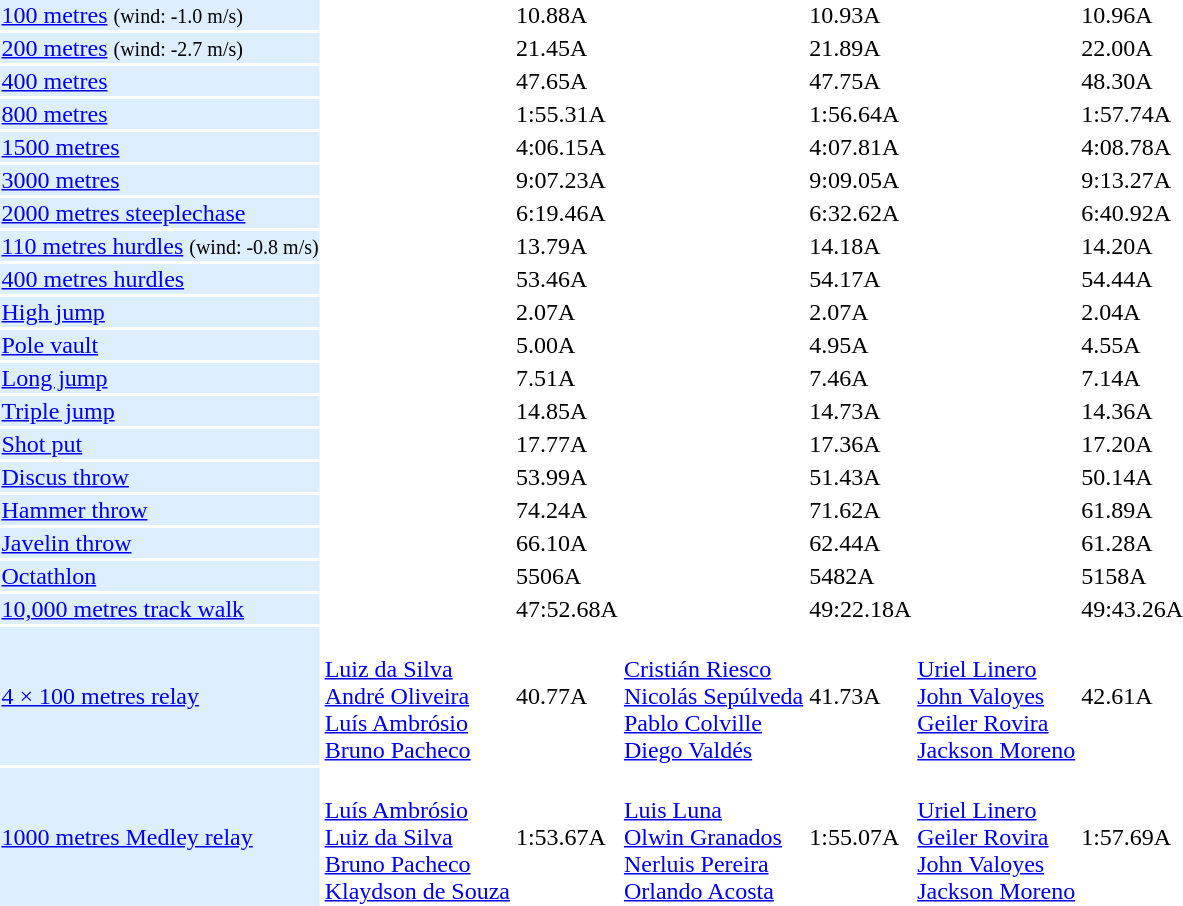<table>
<tr>
<td bgcolor = DDEEFF><a href='#'>100 metres</a> <small>(wind: -1.0 m/s)</small></td>
<td></td>
<td>10.88A</td>
<td></td>
<td>10.93A</td>
<td></td>
<td>10.96A</td>
</tr>
<tr>
<td bgcolor = DDEEFF><a href='#'>200 metres</a> <small>(wind: -2.7 m/s)</small></td>
<td></td>
<td>21.45A</td>
<td></td>
<td>21.89A</td>
<td></td>
<td>22.00A</td>
</tr>
<tr>
<td bgcolor = DDEEFF><a href='#'>400 metres</a></td>
<td></td>
<td>47.65A</td>
<td></td>
<td>47.75A</td>
<td></td>
<td>48.30A</td>
</tr>
<tr>
<td bgcolor = DDEEFF><a href='#'>800 metres</a></td>
<td></td>
<td>1:55.31A</td>
<td></td>
<td>1:56.64A</td>
<td></td>
<td>1:57.74A</td>
</tr>
<tr>
<td bgcolor = DDEEFF><a href='#'>1500 metres</a></td>
<td></td>
<td>4:06.15A</td>
<td></td>
<td>4:07.81A</td>
<td></td>
<td>4:08.78A</td>
</tr>
<tr>
<td bgcolor = DDEEFF><a href='#'>3000 metres</a></td>
<td></td>
<td>9:07.23A</td>
<td></td>
<td>9:09.05A</td>
<td></td>
<td>9:13.27A</td>
</tr>
<tr>
<td bgcolor = DDEEFF><a href='#'>2000 metres steeplechase</a></td>
<td></td>
<td>6:19.46A</td>
<td></td>
<td>6:32.62A</td>
<td></td>
<td>6:40.92A</td>
</tr>
<tr>
<td bgcolor = DDEEFF><a href='#'>110 metres hurdles</a> <small>(wind: -0.8 m/s)</small></td>
<td></td>
<td>13.79A</td>
<td></td>
<td>14.18A</td>
<td></td>
<td>14.20A</td>
</tr>
<tr>
<td bgcolor = DDEEFF><a href='#'>400 metres hurdles</a></td>
<td></td>
<td>53.46A</td>
<td></td>
<td>54.17A</td>
<td></td>
<td>54.44A</td>
</tr>
<tr>
<td bgcolor = DDEEFF><a href='#'>High jump</a></td>
<td></td>
<td>2.07A</td>
<td></td>
<td>2.07A</td>
<td></td>
<td>2.04A</td>
</tr>
<tr>
<td bgcolor = DDEEFF><a href='#'>Pole vault</a></td>
<td></td>
<td>5.00A</td>
<td></td>
<td>4.95A</td>
<td></td>
<td>4.55A</td>
</tr>
<tr>
<td bgcolor = DDEEFF><a href='#'>Long jump</a></td>
<td></td>
<td>7.51A</td>
<td></td>
<td>7.46A</td>
<td></td>
<td>7.14A</td>
</tr>
<tr>
<td bgcolor = DDEEFF><a href='#'>Triple jump</a></td>
<td></td>
<td>14.85A</td>
<td></td>
<td>14.73A</td>
<td></td>
<td>14.36A</td>
</tr>
<tr>
<td bgcolor = DDEEFF><a href='#'>Shot put</a></td>
<td></td>
<td>17.77A</td>
<td></td>
<td>17.36A</td>
<td></td>
<td>17.20A</td>
</tr>
<tr>
<td bgcolor = DDEEFF><a href='#'>Discus throw</a></td>
<td></td>
<td>53.99A</td>
<td></td>
<td>51.43A</td>
<td></td>
<td>50.14A</td>
</tr>
<tr>
<td bgcolor = DDEEFF><a href='#'>Hammer throw</a></td>
<td></td>
<td>74.24A</td>
<td></td>
<td>71.62A</td>
<td></td>
<td>61.89A</td>
</tr>
<tr>
<td bgcolor = DDEEFF><a href='#'>Javelin throw</a></td>
<td></td>
<td>66.10A</td>
<td></td>
<td>62.44A</td>
<td></td>
<td>61.28A</td>
</tr>
<tr>
<td bgcolor = DDEEFF><a href='#'>Octathlon</a></td>
<td></td>
<td>5506A</td>
<td></td>
<td>5482A</td>
<td></td>
<td>5158A</td>
</tr>
<tr>
<td bgcolor = DDEEFF><a href='#'>10,000 metres track walk</a></td>
<td></td>
<td>47:52.68A</td>
<td></td>
<td>49:22.18A</td>
<td></td>
<td>49:43.26A</td>
</tr>
<tr>
<td bgcolor = DDEEFF><a href='#'>4 × 100 metres relay</a></td>
<td> <br> <a href='#'>Luiz da Silva</a> <br> <a href='#'>André Oliveira</a> <br> <a href='#'>Luís Ambrósio</a> <br> <a href='#'>Bruno Pacheco</a></td>
<td>40.77A</td>
<td> <br> <a href='#'>Cristián Riesco</a> <br> <a href='#'>Nicolás Sepúlveda</a> <br> <a href='#'>Pablo Colville</a> <br> <a href='#'>Diego Valdés</a></td>
<td>41.73A</td>
<td> <br> <a href='#'>Uriel Linero</a> <br> <a href='#'>John Valoyes</a> <br> <a href='#'>Geiler Rovira</a> <br> <a href='#'>Jackson Moreno</a></td>
<td>42.61A</td>
</tr>
<tr>
<td bgcolor = DDEEFF><a href='#'>1000 metres Medley relay</a></td>
<td><br> <a href='#'>Luís Ambrósio</a> <br> <a href='#'>Luiz da Silva</a> <br> <a href='#'>Bruno Pacheco</a> <br> <a href='#'>Klaydson de Souza</a></td>
<td>1:53.67A</td>
<td> <br> <a href='#'>Luis Luna</a> <br> <a href='#'>Olwin Granados</a> <br> <a href='#'>Nerluis Pereira</a> <br> <a href='#'>Orlando Acosta</a></td>
<td>1:55.07A</td>
<td> <br> <a href='#'>Uriel Linero</a> <br> <a href='#'>Geiler Rovira</a> <br> <a href='#'>John Valoyes</a> <br> <a href='#'>Jackson Moreno</a></td>
<td>1:57.69A</td>
</tr>
</table>
